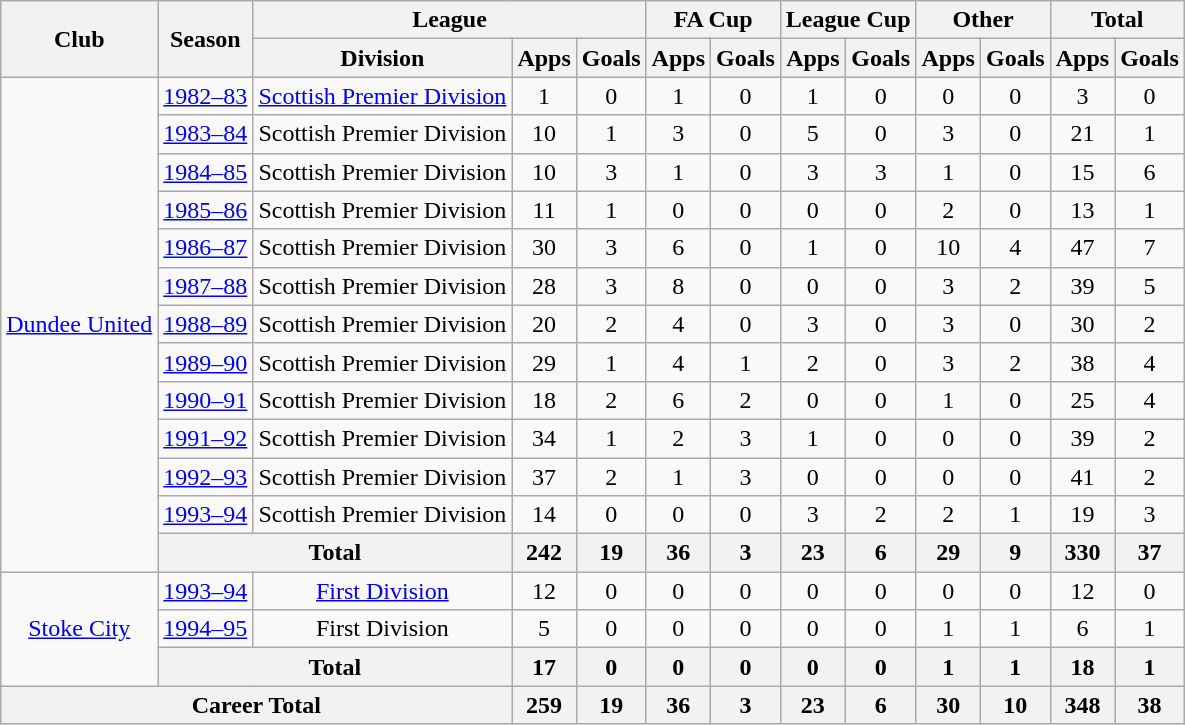<table class="wikitable" style="text-align: center;">
<tr>
<th rowspan="2">Club</th>
<th rowspan="2">Season</th>
<th colspan="3">League</th>
<th colspan="2">FA Cup</th>
<th colspan="2">League Cup</th>
<th colspan="2">Other</th>
<th colspan="2">Total</th>
</tr>
<tr>
<th>Division</th>
<th>Apps</th>
<th>Goals</th>
<th>Apps</th>
<th>Goals</th>
<th>Apps</th>
<th>Goals</th>
<th>Apps</th>
<th>Goals</th>
<th>Apps</th>
<th>Goals</th>
</tr>
<tr>
<td rowspan="13"><a href='#'>Dundee United</a></td>
<td><a href='#'>1982–83</a></td>
<td><a href='#'>Scottish Premier Division</a></td>
<td>1</td>
<td>0</td>
<td>1</td>
<td>0</td>
<td>1</td>
<td>0</td>
<td>0</td>
<td>0</td>
<td>3</td>
<td>0</td>
</tr>
<tr>
<td><a href='#'>1983–84</a></td>
<td>Scottish Premier Division</td>
<td>10</td>
<td>1</td>
<td>3</td>
<td>0</td>
<td>5</td>
<td>0</td>
<td>3</td>
<td>0</td>
<td>21</td>
<td>1</td>
</tr>
<tr>
<td><a href='#'>1984–85</a></td>
<td>Scottish Premier Division</td>
<td>10</td>
<td>3</td>
<td>1</td>
<td>0</td>
<td>3</td>
<td>3</td>
<td>1</td>
<td>0</td>
<td>15</td>
<td>6</td>
</tr>
<tr>
<td><a href='#'>1985–86</a></td>
<td>Scottish Premier Division</td>
<td>11</td>
<td>1</td>
<td>0</td>
<td>0</td>
<td>0</td>
<td>0</td>
<td>2</td>
<td>0</td>
<td>13</td>
<td>1</td>
</tr>
<tr>
<td><a href='#'>1986–87</a></td>
<td>Scottish Premier Division</td>
<td>30</td>
<td>3</td>
<td>6</td>
<td>0</td>
<td>1</td>
<td>0</td>
<td>10</td>
<td>4</td>
<td>47</td>
<td>7</td>
</tr>
<tr>
<td><a href='#'>1987–88</a></td>
<td>Scottish Premier Division</td>
<td>28</td>
<td>3</td>
<td>8</td>
<td>0</td>
<td>0</td>
<td>0</td>
<td>3</td>
<td>2</td>
<td>39</td>
<td>5</td>
</tr>
<tr>
<td><a href='#'>1988–89</a></td>
<td>Scottish Premier Division</td>
<td>20</td>
<td>2</td>
<td>4</td>
<td>0</td>
<td>3</td>
<td>0</td>
<td>3</td>
<td>0</td>
<td>30</td>
<td>2</td>
</tr>
<tr>
<td><a href='#'>1989–90</a></td>
<td>Scottish Premier Division</td>
<td>29</td>
<td>1</td>
<td>4</td>
<td>1</td>
<td>2</td>
<td>0</td>
<td>3</td>
<td>2</td>
<td>38</td>
<td>4</td>
</tr>
<tr>
<td><a href='#'>1990–91</a></td>
<td>Scottish Premier Division</td>
<td>18</td>
<td>2</td>
<td>6</td>
<td>2</td>
<td>0</td>
<td>0</td>
<td>1</td>
<td>0</td>
<td>25</td>
<td>4</td>
</tr>
<tr>
<td><a href='#'>1991–92</a></td>
<td>Scottish Premier Division</td>
<td>34</td>
<td>1</td>
<td>2</td>
<td>3</td>
<td>1</td>
<td>0</td>
<td>0</td>
<td>0</td>
<td>39</td>
<td>2</td>
</tr>
<tr>
<td><a href='#'>1992–93</a></td>
<td>Scottish Premier Division</td>
<td>37</td>
<td>2</td>
<td>1</td>
<td>3</td>
<td>0</td>
<td>0</td>
<td>0</td>
<td>0</td>
<td>41</td>
<td>2</td>
</tr>
<tr>
<td><a href='#'>1993–94</a></td>
<td>Scottish Premier Division</td>
<td>14</td>
<td>0</td>
<td>0</td>
<td>0</td>
<td>3</td>
<td>2</td>
<td>2</td>
<td>1</td>
<td>19</td>
<td>3</td>
</tr>
<tr>
<th colspan="2">Total</th>
<th>242</th>
<th>19</th>
<th>36</th>
<th>3</th>
<th>23</th>
<th>6</th>
<th>29</th>
<th>9</th>
<th>330</th>
<th>37</th>
</tr>
<tr>
<td rowspan="3"><a href='#'>Stoke City</a></td>
<td><a href='#'>1993–94</a></td>
<td><a href='#'>First Division</a></td>
<td>12</td>
<td>0</td>
<td>0</td>
<td>0</td>
<td>0</td>
<td>0</td>
<td>0</td>
<td>0</td>
<td>12</td>
<td>0</td>
</tr>
<tr>
<td><a href='#'>1994–95</a></td>
<td>First Division</td>
<td>5</td>
<td>0</td>
<td>0</td>
<td>0</td>
<td>0</td>
<td>0</td>
<td>1</td>
<td>1</td>
<td>6</td>
<td>1</td>
</tr>
<tr>
<th colspan="2">Total</th>
<th>17</th>
<th>0</th>
<th>0</th>
<th>0</th>
<th>0</th>
<th>0</th>
<th>1</th>
<th>1</th>
<th>18</th>
<th>1</th>
</tr>
<tr>
<th colspan="3">Career Total</th>
<th>259</th>
<th>19</th>
<th>36</th>
<th>3</th>
<th>23</th>
<th>6</th>
<th>30</th>
<th>10</th>
<th>348</th>
<th>38</th>
</tr>
</table>
